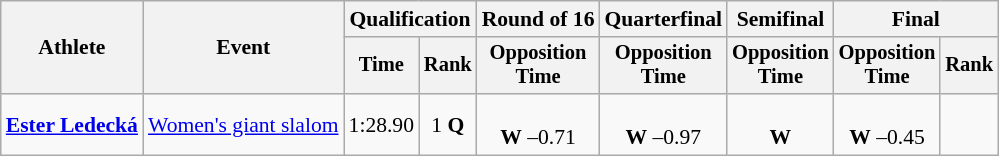<table class="wikitable" style="font-size:90%">
<tr>
<th rowspan="2">Athlete</th>
<th rowspan="2">Event</th>
<th colspan="2">Qualification</th>
<th>Round of 16</th>
<th>Quarterfinal</th>
<th>Semifinal</th>
<th colspan=2>Final</th>
</tr>
<tr style="font-size:95%">
<th>Time</th>
<th>Rank</th>
<th>Opposition<br>Time</th>
<th>Opposition<br>Time</th>
<th>Opposition<br>Time</th>
<th>Opposition<br>Time</th>
<th>Rank</th>
</tr>
<tr align="center">
<td align="left"><strong><a href='#'>Ester Ledecká</a></strong></td>
<td align=left><a href='#'>Women's giant slalom</a></td>
<td>1:28.90</td>
<td>1 <strong>Q</strong></td>
<td><br><strong>W</strong> –0.71</td>
<td><br><strong>W</strong> –0.97</td>
<td><br><strong>W</strong> </td>
<td><br><strong>W</strong> –0.45</td>
<td></td>
</tr>
</table>
